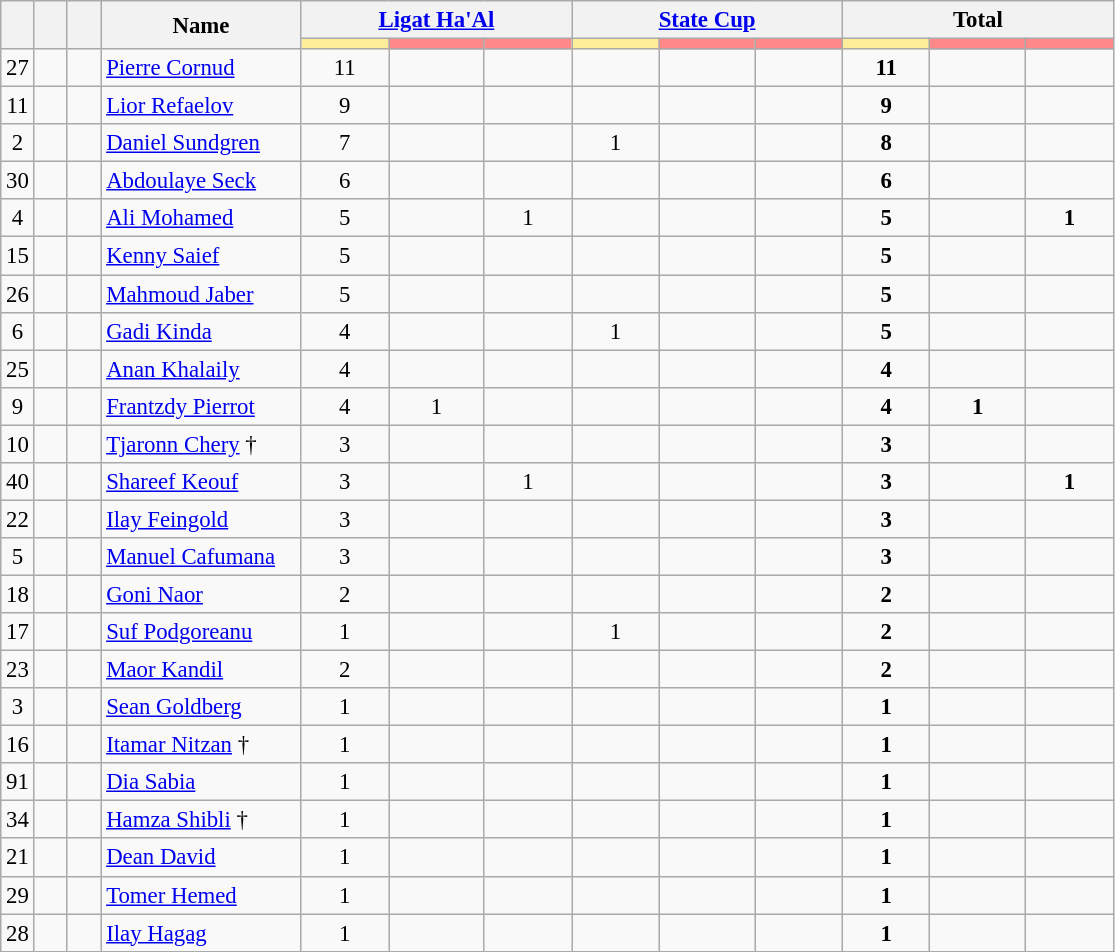<table class="wikitable" style="font-size: 95%; text-align: center;">
<tr>
<th rowspan=2 style="width:3%;"></th>
<th rowspan=2 style="width:3%;"></th>
<th rowspan=2 style="width:3%;"></th>
<th rowspan=2 style="width:18%;">Name</th>
<th colspan=3><a href='#'>Ligat Ha'Al</a></th>
<th colspan=3><a href='#'>State Cup</a></th>
<th colspan=3>Total</th>
</tr>
<tr>
<th style="width:25px; background:#fe9;"></th>
<th style="width:28px; background:#ff8888;"></th>
<th style="width:25px; background:#ff8888;"></th>
<th style="width:25px; background:#fe9;"></th>
<th style="width:28px; background:#ff8888;"></th>
<th style="width:25px; background:#ff8888;"></th>
<th style="width:25px; background:#fe9;"></th>
<th style="width:28px; background:#ff8888;"></th>
<th style="width:25px; background:#ff8888;"></th>
</tr>
<tr>
<td>27</td>
<td></td>
<td></td>
<td align=left><a href='#'>Pierre Cornud</a></td>
<td>11</td>
<td></td>
<td></td>
<td></td>
<td></td>
<td></td>
<td><strong>11</strong></td>
<td></td>
<td></td>
</tr>
<tr>
<td>11</td>
<td></td>
<td></td>
<td align=left><a href='#'>Lior Refaelov</a></td>
<td>9</td>
<td></td>
<td></td>
<td></td>
<td></td>
<td></td>
<td><strong>9</strong></td>
<td></td>
<td></td>
</tr>
<tr>
<td>2</td>
<td></td>
<td></td>
<td align=left><a href='#'>Daniel Sundgren</a></td>
<td>7</td>
<td></td>
<td></td>
<td>1</td>
<td></td>
<td></td>
<td><strong>8</strong></td>
<td></td>
<td></td>
</tr>
<tr>
<td>30</td>
<td></td>
<td></td>
<td align=left><a href='#'>Abdoulaye Seck</a></td>
<td>6</td>
<td></td>
<td></td>
<td></td>
<td></td>
<td></td>
<td><strong>6</strong></td>
<td></td>
<td></td>
</tr>
<tr>
<td>4</td>
<td></td>
<td></td>
<td align=left><a href='#'>Ali Mohamed</a></td>
<td>5</td>
<td></td>
<td>1</td>
<td></td>
<td></td>
<td></td>
<td><strong>5</strong></td>
<td></td>
<td><strong>1</strong></td>
</tr>
<tr>
<td>15</td>
<td></td>
<td></td>
<td align=left><a href='#'>Kenny Saief</a></td>
<td>5</td>
<td></td>
<td></td>
<td></td>
<td></td>
<td></td>
<td><strong>5</strong></td>
<td></td>
<td></td>
</tr>
<tr>
<td>26</td>
<td></td>
<td></td>
<td align=left><a href='#'>Mahmoud Jaber</a></td>
<td>5</td>
<td></td>
<td></td>
<td></td>
<td></td>
<td></td>
<td><strong>5</strong></td>
<td></td>
<td></td>
</tr>
<tr>
<td>6</td>
<td></td>
<td></td>
<td align=left><a href='#'>Gadi Kinda</a></td>
<td>4</td>
<td></td>
<td></td>
<td>1</td>
<td></td>
<td></td>
<td><strong>5</strong></td>
<td></td>
<td></td>
</tr>
<tr>
<td>25</td>
<td></td>
<td></td>
<td align=left><a href='#'>Anan Khalaily</a></td>
<td>4</td>
<td></td>
<td></td>
<td></td>
<td></td>
<td></td>
<td><strong>4</strong></td>
<td></td>
<td></td>
</tr>
<tr>
<td>9</td>
<td></td>
<td></td>
<td align=left><a href='#'>Frantzdy Pierrot</a></td>
<td>4</td>
<td>1</td>
<td></td>
<td></td>
<td></td>
<td></td>
<td><strong>4</strong></td>
<td><strong>1</strong></td>
<td></td>
</tr>
<tr>
<td>10</td>
<td></td>
<td></td>
<td align=left><a href='#'>Tjaronn Chery</a> †</td>
<td>3</td>
<td></td>
<td></td>
<td></td>
<td></td>
<td></td>
<td><strong>3</strong></td>
<td></td>
<td></td>
</tr>
<tr>
<td>40</td>
<td></td>
<td></td>
<td align=left><a href='#'>Shareef Keouf</a></td>
<td>3</td>
<td></td>
<td>1</td>
<td></td>
<td></td>
<td></td>
<td><strong>3</strong></td>
<td></td>
<td><strong>1</strong></td>
</tr>
<tr>
<td>22</td>
<td></td>
<td></td>
<td align=left><a href='#'>Ilay Feingold</a></td>
<td>3</td>
<td></td>
<td></td>
<td></td>
<td></td>
<td></td>
<td><strong>3</strong></td>
<td></td>
<td></td>
</tr>
<tr>
<td>5</td>
<td></td>
<td></td>
<td align=left><a href='#'>Manuel Cafumana</a></td>
<td>3</td>
<td></td>
<td></td>
<td></td>
<td></td>
<td></td>
<td><strong>3</strong></td>
<td></td>
<td></td>
</tr>
<tr>
<td>18</td>
<td></td>
<td></td>
<td align=left><a href='#'>Goni Naor</a></td>
<td>2</td>
<td></td>
<td></td>
<td></td>
<td></td>
<td></td>
<td><strong>2</strong></td>
<td></td>
<td></td>
</tr>
<tr>
<td>17</td>
<td></td>
<td></td>
<td align=left><a href='#'>Suf Podgoreanu</a></td>
<td>1</td>
<td></td>
<td></td>
<td>1</td>
<td></td>
<td></td>
<td><strong>2</strong></td>
<td></td>
<td></td>
</tr>
<tr>
<td>23</td>
<td></td>
<td></td>
<td align=left><a href='#'>Maor Kandil</a></td>
<td>2</td>
<td></td>
<td></td>
<td></td>
<td></td>
<td></td>
<td><strong>2</strong></td>
<td></td>
<td></td>
</tr>
<tr>
<td>3</td>
<td></td>
<td></td>
<td align=left><a href='#'>Sean Goldberg</a></td>
<td>1</td>
<td></td>
<td></td>
<td></td>
<td></td>
<td></td>
<td><strong>1</strong></td>
<td></td>
<td></td>
</tr>
<tr>
<td>16</td>
<td></td>
<td></td>
<td align=left><a href='#'>Itamar Nitzan</a> †</td>
<td>1</td>
<td></td>
<td></td>
<td></td>
<td></td>
<td></td>
<td><strong>1</strong></td>
<td></td>
<td></td>
</tr>
<tr>
<td>91</td>
<td></td>
<td></td>
<td align=left><a href='#'>Dia Sabia</a></td>
<td>1</td>
<td></td>
<td></td>
<td></td>
<td></td>
<td></td>
<td><strong>1</strong></td>
<td></td>
<td></td>
</tr>
<tr>
<td>34</td>
<td></td>
<td></td>
<td align=left><a href='#'>Hamza Shibli</a> †</td>
<td>1</td>
<td></td>
<td></td>
<td></td>
<td></td>
<td></td>
<td><strong>1</strong></td>
<td></td>
<td></td>
</tr>
<tr>
<td>21</td>
<td></td>
<td></td>
<td align=left><a href='#'>Dean David</a></td>
<td>1</td>
<td></td>
<td></td>
<td></td>
<td></td>
<td></td>
<td><strong>1</strong></td>
<td></td>
<td></td>
</tr>
<tr>
<td>29</td>
<td></td>
<td></td>
<td align=left><a href='#'>Tomer Hemed</a></td>
<td>1</td>
<td></td>
<td></td>
<td></td>
<td></td>
<td></td>
<td><strong>1</strong></td>
<td></td>
<td></td>
</tr>
<tr>
<td>28</td>
<td></td>
<td></td>
<td align=left><a href='#'>Ilay Hagag</a></td>
<td>1</td>
<td></td>
<td></td>
<td></td>
<td></td>
<td></td>
<td><strong>1</strong></td>
<td></td>
<td></td>
</tr>
<tr>
</tr>
</table>
